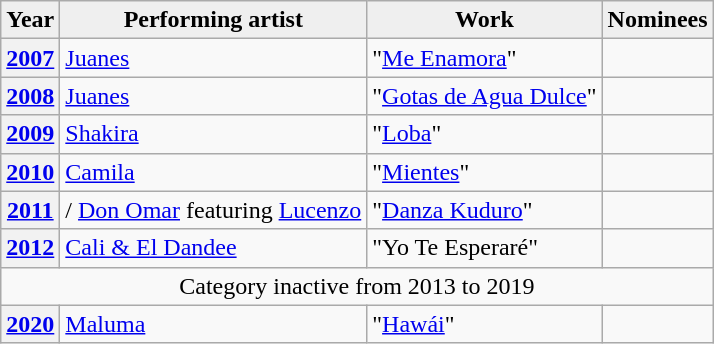<table class="wikitable sortable">
<tr>
<th style="background:#efefef;">Year</th>
<th style="background:#efefef;">Performing artist</th>
<th style="background:#efefef;">Work</th>
<th style="background:#efefef;" class="unsortable">Nominees</th>
</tr>
<tr>
<th scope="row"><a href='#'>2007</a></th>
<td> <a href='#'>Juanes</a></td>
<td>"<a href='#'>Me Enamora</a>"</td>
<td></td>
</tr>
<tr>
<th scope="row"><a href='#'>2008</a></th>
<td> <a href='#'>Juanes</a></td>
<td>"<a href='#'>Gotas de Agua Dulce</a>"</td>
<td></td>
</tr>
<tr>
<th scope="row"><a href='#'>2009</a></th>
<td> <a href='#'>Shakira</a></td>
<td>"<a href='#'>Loba</a>"</td>
<td></td>
</tr>
<tr>
<th scope="row"><a href='#'>2010</a></th>
<td> <a href='#'>Camila</a></td>
<td>"<a href='#'>Mientes</a>"</td>
<td></td>
</tr>
<tr>
<th scope="row"><a href='#'>2011</a></th>
<td> /  <a href='#'>Don Omar</a> featuring <a href='#'>Lucenzo</a></td>
<td>"<a href='#'>Danza Kuduro</a>"</td>
<td></td>
</tr>
<tr>
<th scope="row"><a href='#'>2012</a></th>
<td> <a href='#'>Cali & El Dandee</a></td>
<td>"Yo Te Esperaré"</td>
<td></td>
</tr>
<tr>
<td colspan=4 align=center>Category inactive from 2013 to 2019</td>
</tr>
<tr>
<th scope="row"><a href='#'>2020</a></th>
<td> <a href='#'>Maluma</a></td>
<td>"<a href='#'>Hawái</a>"</td>
<td></td>
</tr>
</table>
